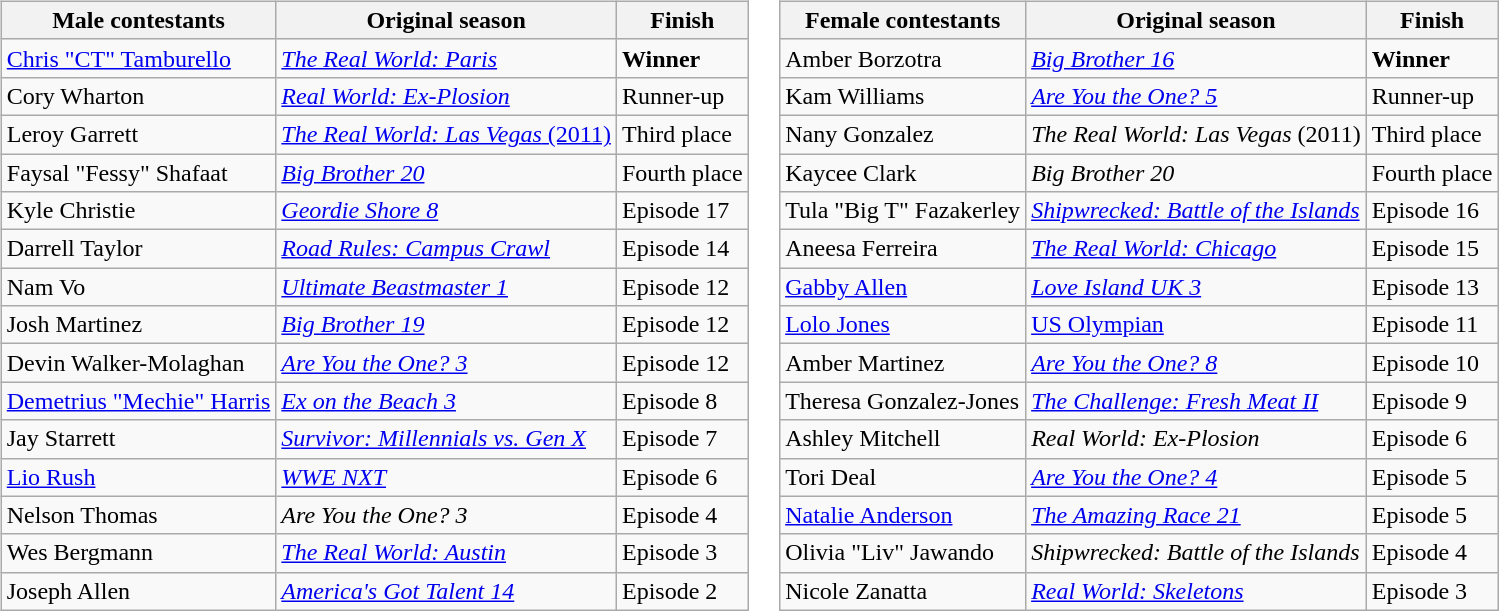<table>
<tr>
<td valign="top"><br><table class="wikitable sortable" style="font-size:100%; white-space:nowrap">
<tr>
<th>Male contestants</th>
<th>Original season</th>
<th>Finish</th>
</tr>
<tr>
<td nowrap><a href='#'>Chris "CT" Tamburello</a></td>
<td><em><a href='#'>The Real World: Paris</a></em></td>
<td><strong>Winner</strong></td>
</tr>
<tr>
<td>Cory Wharton</td>
<td><em><a href='#'>Real World: Ex-Plosion</a></em></td>
<td>Runner-up</td>
</tr>
<tr>
<td>Leroy Garrett</td>
<td nowrap><a href='#'><em>The Real World: Las Vegas</em> (2011)</a></td>
<td>Third place</td>
</tr>
<tr>
<td>Faysal "Fessy" Shafaat</td>
<td><em><a href='#'>Big Brother 20</a></em></td>
<td>Fourth place</td>
</tr>
<tr>
<td>Kyle Christie</td>
<td><em><a href='#'>Geordie Shore 8</a></em></td>
<td>Episode 17</td>
</tr>
<tr>
<td>Darrell Taylor</td>
<td><em><a href='#'>Road Rules: Campus Crawl</a></em></td>
<td>Episode 14</td>
</tr>
<tr>
<td>Nam Vo</td>
<td><em><a href='#'>Ultimate Beastmaster 1</a></em></td>
<td>Episode 12</td>
</tr>
<tr>
<td>Josh Martinez</td>
<td><a href='#'><em>Big Brother 19</em></a></td>
<td>Episode 12</td>
</tr>
<tr>
<td nowrap>Devin Walker-Molaghan</td>
<td><em><a href='#'>Are You the One? 3</a></em></td>
<td>Episode 12</td>
</tr>
<tr>
<td nowrap><a href='#'>Demetrius "Mechie" Harris</a></td>
<td><em><a href='#'>Ex on the Beach 3</a></em></td>
<td>Episode 8</td>
</tr>
<tr>
<td>Jay Starrett</td>
<td nowrap><em><a href='#'>Survivor: Millennials vs. Gen X</a></em></td>
<td>Episode 7</td>
</tr>
<tr>
<td><a href='#'>Lio Rush</a></td>
<td><em><a href='#'>WWE NXT</a></em></td>
<td>Episode 6</td>
</tr>
<tr>
<td>Nelson Thomas</td>
<td><em>Are You the One? 3</em></td>
<td>Episode 4</td>
</tr>
<tr>
<td>Wes Bergmann</td>
<td><em><a href='#'>The Real World: Austin</a></em></td>
<td>Episode 3</td>
</tr>
<tr>
<td>Joseph Allen</td>
<td><em><a href='#'>America's Got Talent 14</a></em></td>
<td>Episode 2</td>
</tr>
</table>
</td>
<td valign="top"><br><table class="wikitable sortable" style="font-size:100%; white-space:nowrap">
<tr>
<th>Female contestants</th>
<th>Original season</th>
<th>Finish</th>
</tr>
<tr>
<td>Amber Borzotra</td>
<td><em><a href='#'>Big Brother 16</a></em></td>
<td><strong>Winner</strong></td>
</tr>
<tr>
<td>Kam Williams</td>
<td><em><a href='#'>Are You the One? 5</a></em></td>
<td>Runner-up</td>
</tr>
<tr>
<td>Nany Gonzalez</td>
<td nowrap><em>The Real World: Las Vegas</em> (2011)</td>
<td>Third place</td>
</tr>
<tr>
<td>Kaycee Clark</td>
<td><em>Big Brother 20</em></td>
<td>Fourth place</td>
</tr>
<tr>
<td nowrap>Tula "Big T" Fazakerley</td>
<td nowrap><a href='#'><em>Shipwrecked: Battle of the Islands</em></a></td>
<td>Episode 16</td>
</tr>
<tr>
<td>Aneesa Ferreira</td>
<td><em><a href='#'>The Real World: Chicago</a></em></td>
<td>Episode 15</td>
</tr>
<tr>
<td><a href='#'>Gabby Allen</a></td>
<td><em><a href='#'>Love Island UK 3</a></em></td>
<td>Episode 13</td>
</tr>
<tr>
<td><a href='#'>Lolo Jones</a></td>
<td><a href='#'>US Olympian</a></td>
<td>Episode 11</td>
</tr>
<tr>
<td>Amber Martinez</td>
<td nowrap><em><a href='#'>Are You the One? 8</a></em></td>
<td>Episode 10</td>
</tr>
<tr>
<td>Theresa Gonzalez-Jones</td>
<td><em><a href='#'>The Challenge: Fresh Meat II</a></em></td>
<td>Episode 9</td>
</tr>
<tr>
<td>Ashley Mitchell</td>
<td><em>Real World: Ex-Plosion</em></td>
<td>Episode 6</td>
</tr>
<tr>
<td>Tori Deal</td>
<td><em><a href='#'>Are You the One? 4</a></em></td>
<td>Episode 5</td>
</tr>
<tr>
<td><a href='#'>Natalie Anderson</a></td>
<td nowrap><em><a href='#'>The Amazing Race 21</a></em></td>
<td>Episode 5</td>
</tr>
<tr>
<td>Olivia "Liv" Jawando</td>
<td nowrap><em>Shipwrecked: Battle of the Islands</em></td>
<td>Episode 4</td>
</tr>
<tr>
<td>Nicole Zanatta</td>
<td><em><a href='#'>Real World: Skeletons</a></em></td>
<td>Episode 3</td>
</tr>
</table>
</td>
</tr>
</table>
